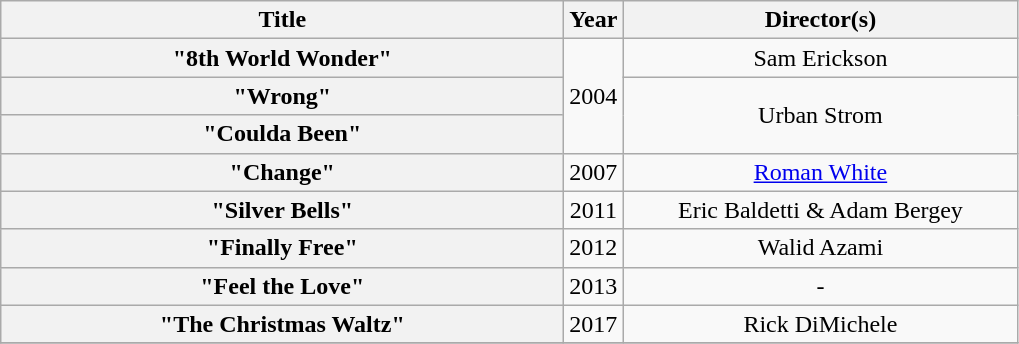<table class="wikitable plainrowheaders" style="text-align:center;">
<tr>
<th scope="col" style="width:23em;">Title</th>
<th scope="col">Year</th>
<th scope="col" style="width:16em;">Director(s)</th>
</tr>
<tr>
<th scope="row">"8th World Wonder"</th>
<td rowspan="3">2004</td>
<td>Sam Erickson</td>
</tr>
<tr>
<th scope="row">"Wrong"</th>
<td rowspan="2">Urban Strom</td>
</tr>
<tr>
<th scope="row">"Coulda Been"</th>
</tr>
<tr>
<th scope="row">"Change"</th>
<td>2007</td>
<td><a href='#'>Roman White</a></td>
</tr>
<tr>
<th scope="row">"Silver Bells"</th>
<td>2011</td>
<td>Eric Baldetti & Adam Bergey</td>
</tr>
<tr>
<th scope="row">"Finally Free"</th>
<td>2012</td>
<td>Walid Azami</td>
</tr>
<tr>
<th scope="row">"Feel the Love"</th>
<td>2013</td>
<td>-</td>
</tr>
<tr>
<th scope="row">"The Christmas Waltz"</th>
<td>2017</td>
<td>Rick DiMichele</td>
</tr>
<tr>
</tr>
</table>
